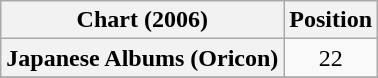<table class="wikitable plainrowheaders">
<tr>
<th>Chart (2006)</th>
<th>Position</th>
</tr>
<tr>
<th scope="row">Japanese Albums (Oricon)</th>
<td style="text-align:center;">22</td>
</tr>
<tr>
</tr>
</table>
